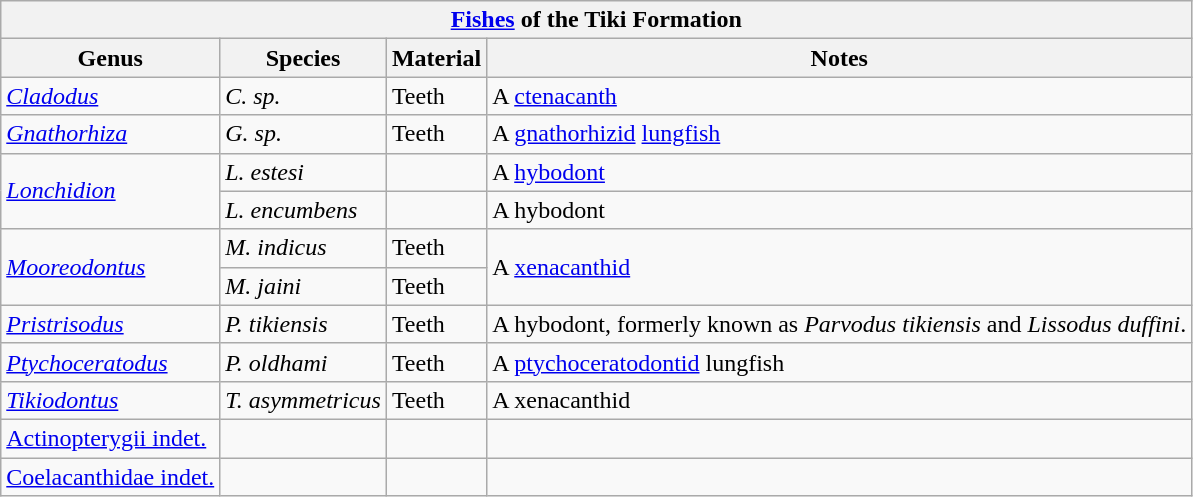<table class="wikitable" align="center">
<tr>
<th colspan="4" align="center"><a href='#'>Fishes</a> of the Tiki Formation</th>
</tr>
<tr>
<th>Genus</th>
<th>Species</th>
<th>Material</th>
<th>Notes</th>
</tr>
<tr>
<td><em><a href='#'>Cladodus</a></em></td>
<td><em>C. sp.</em></td>
<td>Teeth</td>
<td>A <a href='#'>ctenacanth</a></td>
</tr>
<tr>
<td><em><a href='#'>Gnathorhiza</a></em></td>
<td><em>G. sp.</em></td>
<td>Teeth</td>
<td>A <a href='#'>gnathorhizid</a> <a href='#'>lungfish</a></td>
</tr>
<tr>
<td rowspan="2"><em><a href='#'>Lonchidion</a></em></td>
<td><em>L. estesi</em></td>
<td></td>
<td>A <a href='#'>hybodont</a></td>
</tr>
<tr>
<td><em>L. encumbens</em></td>
<td></td>
<td>A hybodont</td>
</tr>
<tr>
<td rowspan="2"><em><a href='#'>Mooreodontus</a></em></td>
<td><em>M. indicus</em></td>
<td>Teeth</td>
<td rowspan="2">A <a href='#'>xenacanthid</a></td>
</tr>
<tr>
<td><em>M. jaini</em></td>
<td>Teeth</td>
</tr>
<tr>
<td><em><a href='#'>Pristrisodus</a></em></td>
<td><em>P. tikiensis</em></td>
<td>Teeth</td>
<td>A hybodont, formerly known as <em>Parvodus tikiensis</em> and <em>Lissodus duffini</em>.<em></em></td>
</tr>
<tr>
<td><em><a href='#'>Ptychoceratodus</a></em></td>
<td><em>P. oldhami</em></td>
<td>Teeth</td>
<td>A <a href='#'>ptychoceratodontid</a> lungfish</td>
</tr>
<tr>
<td><em><a href='#'>Tikiodontus</a></em></td>
<td><em>T. asymmetricus</em></td>
<td>Teeth</td>
<td>A xenacanthid</td>
</tr>
<tr>
<td><a href='#'>Actinopterygii indet.</a></td>
<td></td>
<td></td>
<td></td>
</tr>
<tr>
<td><a href='#'>Coelacanthidae indet.</a></td>
<td></td>
<td></td>
<td></td>
</tr>
</table>
